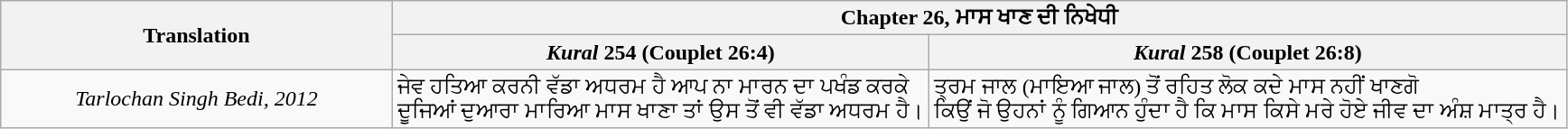<table class="wikitable">
<tr>
<th style="text-align:center; width:25%;" rowspan="2">Translation</th>
<th colspan="2">Chapter 26, ਮਾਸ ਖਾਣ ਦੀ ਨਿਖੇਧੀ</th>
</tr>
<tr>
<th><em>Kural</em> 254 (Couplet 26:4)</th>
<th><em>Kural</em> 258 (Couplet 26:8)</th>
</tr>
<tr>
<td style="text-align:center;"><em>Tarlochan Singh Bedi, 2012</em></td>
<td>ਜੇਵ ਹਤਿਆ ਕਰਨੀ ਵੱਡਾ ਅਧਰਮ ਹੈ ਆਪ ਨਾ ਮਾਰਨ ਦਾ ਪਖੰਡ ਕਰਕੇ<br>ਦੂਜਿਆਂ ਦੁਆਰਾ ਮਾਰਿਆ ਮਾਸ ਖਾਣਾ ਤਾਂ ਉਸ ਤੋਂ ਵੀ ਵੱਡਾ ਅਧਰਮ ਹੈ।</td>
<td>ਤ੍ਰਮ ਜਾਲ (ਮਾਇਆ ਜਾਲ) ਤੋਂ ਰਹਿਤ ਲੋਕ ਕਦੇ ਮਾਸ ਨਹੀਂ ਖਾਣਗੋ<br>ਕਿਉਂ ਜੋ ਉਹਨਾਂ ਨੂੰ ਗਿਆਨ ਹੁੰਦਾ ਹੈ ਕਿ ਮਾਸ ਕਿਸੇ ਮਰੇ ਹੋਏ ਜੀਵ ਦਾ ਅੰਸ਼ ਮਾਤ੍ਰ ਹੈ।</td>
</tr>
</table>
